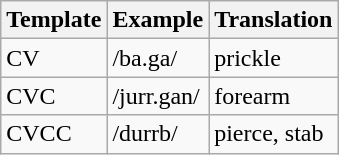<table class="wikitable">
<tr>
<th>Template</th>
<th>Example</th>
<th>Translation</th>
</tr>
<tr>
<td>CV</td>
<td>/ba.ga/</td>
<td>prickle</td>
</tr>
<tr>
<td>CVC</td>
<td>/jurr.gan/</td>
<td>forearm</td>
</tr>
<tr>
<td>CVCC</td>
<td>/durrb/</td>
<td>pierce, stab</td>
</tr>
</table>
